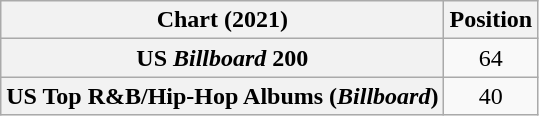<table class="wikitable sortable plainrowheaders" style="text-align:center">
<tr>
<th scope="col">Chart (2021)</th>
<th scope="col">Position</th>
</tr>
<tr>
<th scope="row">US <em>Billboard</em> 200</th>
<td>64</td>
</tr>
<tr>
<th scope="row">US Top R&B/Hip-Hop Albums (<em>Billboard</em>)</th>
<td>40</td>
</tr>
</table>
